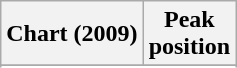<table class="wikitable sortable plainrowheaders" style="text-align:center;">
<tr>
<th scope="col">Chart (2009)</th>
<th scope="col">Peak<br>position</th>
</tr>
<tr>
</tr>
<tr>
</tr>
</table>
